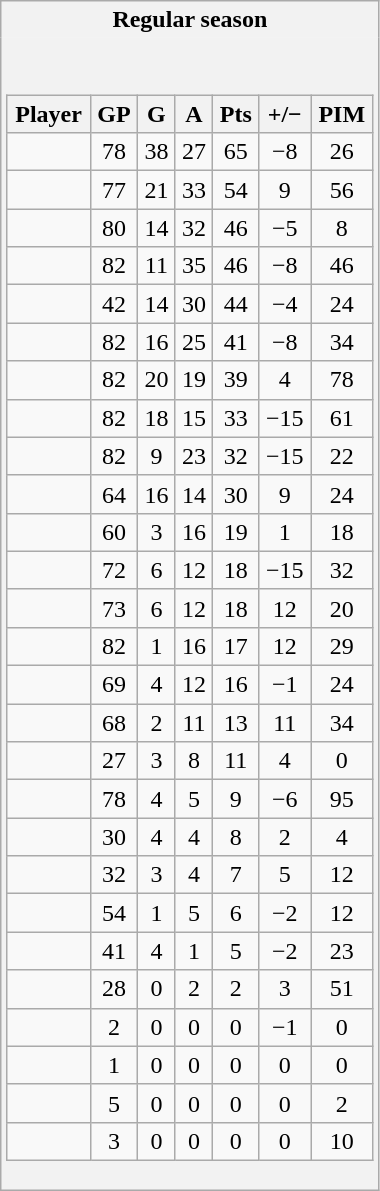<table class="wikitable">
<tr>
<th style="border: 0;">Regular season</th>
</tr>
<tr>
<td style="background: #f2f2f2; border: 0; text-align: center;"><br><table class="wikitable sortable" style="width:100%;">
<tr align=center>
<th>Player</th>
<th>GP</th>
<th>G</th>
<th>A</th>
<th>Pts</th>
<th>+/−</th>
<th>PIM</th>
</tr>
<tr align=center>
<td></td>
<td>78</td>
<td>38</td>
<td>27</td>
<td>65</td>
<td>−8</td>
<td>26</td>
</tr>
<tr align=center>
<td></td>
<td>77</td>
<td>21</td>
<td>33</td>
<td>54</td>
<td>9</td>
<td>56</td>
</tr>
<tr align=center>
<td></td>
<td>80</td>
<td>14</td>
<td>32</td>
<td>46</td>
<td>−5</td>
<td>8</td>
</tr>
<tr align=center>
<td></td>
<td>82</td>
<td>11</td>
<td>35</td>
<td>46</td>
<td>−8</td>
<td>46</td>
</tr>
<tr align=center>
<td></td>
<td>42</td>
<td>14</td>
<td>30</td>
<td>44</td>
<td>−4</td>
<td>24</td>
</tr>
<tr align=center>
<td></td>
<td>82</td>
<td>16</td>
<td>25</td>
<td>41</td>
<td>−8</td>
<td>34</td>
</tr>
<tr align=center>
<td></td>
<td>82</td>
<td>20</td>
<td>19</td>
<td>39</td>
<td>4</td>
<td>78</td>
</tr>
<tr align=center>
<td></td>
<td>82</td>
<td>18</td>
<td>15</td>
<td>33</td>
<td>−15</td>
<td>61</td>
</tr>
<tr align=center>
<td></td>
<td>82</td>
<td>9</td>
<td>23</td>
<td>32</td>
<td>−15</td>
<td>22</td>
</tr>
<tr align=center>
<td></td>
<td>64</td>
<td>16</td>
<td>14</td>
<td>30</td>
<td>9</td>
<td>24</td>
</tr>
<tr align=center>
<td></td>
<td>60</td>
<td>3</td>
<td>16</td>
<td>19</td>
<td>1</td>
<td>18</td>
</tr>
<tr align=center>
<td></td>
<td>72</td>
<td>6</td>
<td>12</td>
<td>18</td>
<td>−15</td>
<td>32</td>
</tr>
<tr align=center>
<td></td>
<td>73</td>
<td>6</td>
<td>12</td>
<td>18</td>
<td>12</td>
<td>20</td>
</tr>
<tr align=center>
<td></td>
<td>82</td>
<td>1</td>
<td>16</td>
<td>17</td>
<td>12</td>
<td>29</td>
</tr>
<tr align=center>
<td></td>
<td>69</td>
<td>4</td>
<td>12</td>
<td>16</td>
<td>−1</td>
<td>24</td>
</tr>
<tr align=center>
<td></td>
<td>68</td>
<td>2</td>
<td>11</td>
<td>13</td>
<td>11</td>
<td>34</td>
</tr>
<tr align=center>
<td></td>
<td>27</td>
<td>3</td>
<td>8</td>
<td>11</td>
<td>4</td>
<td>0</td>
</tr>
<tr align=center>
<td></td>
<td>78</td>
<td>4</td>
<td>5</td>
<td>9</td>
<td>−6</td>
<td>95</td>
</tr>
<tr align=center>
<td></td>
<td>30</td>
<td>4</td>
<td>4</td>
<td>8</td>
<td>2</td>
<td>4</td>
</tr>
<tr align=center>
<td></td>
<td>32</td>
<td>3</td>
<td>4</td>
<td>7</td>
<td>5</td>
<td>12</td>
</tr>
<tr align=center>
<td></td>
<td>54</td>
<td>1</td>
<td>5</td>
<td>6</td>
<td>−2</td>
<td>12</td>
</tr>
<tr align=center>
<td></td>
<td>41</td>
<td>4</td>
<td>1</td>
<td>5</td>
<td>−2</td>
<td>23</td>
</tr>
<tr align=center>
<td></td>
<td>28</td>
<td>0</td>
<td>2</td>
<td>2</td>
<td>3</td>
<td>51</td>
</tr>
<tr align=center>
<td></td>
<td>2</td>
<td>0</td>
<td>0</td>
<td>0</td>
<td>−1</td>
<td>0</td>
</tr>
<tr align=center>
<td></td>
<td>1</td>
<td>0</td>
<td>0</td>
<td>0</td>
<td>0</td>
<td>0</td>
</tr>
<tr align=center>
<td></td>
<td>5</td>
<td>0</td>
<td>0</td>
<td>0</td>
<td>0</td>
<td>2</td>
</tr>
<tr align=center>
<td></td>
<td>3</td>
<td>0</td>
<td>0</td>
<td>0</td>
<td>0</td>
<td>10</td>
</tr>
</table>
</td>
</tr>
</table>
